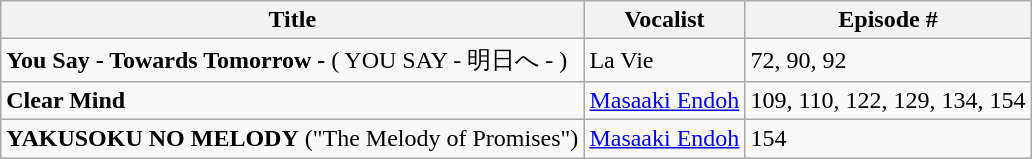<table class="wikitable">
<tr>
<th>Title</th>
<th>Vocalist</th>
<th>Episode #</th>
</tr>
<tr>
<td><strong>You Say - Towards Tomorrow -</strong> ( YOU SAY - 明日へ - )</td>
<td>La Vie</td>
<td>72, 90, 92</td>
</tr>
<tr>
<td><strong>Clear Mind</strong></td>
<td><a href='#'>Masaaki Endoh</a></td>
<td>109, 110, 122, 129, 134, 154</td>
</tr>
<tr>
<td><strong>YAKUSOKU NO MELODY</strong> ("The Melody of Promises")</td>
<td><a href='#'>Masaaki Endoh</a></td>
<td>154</td>
</tr>
</table>
